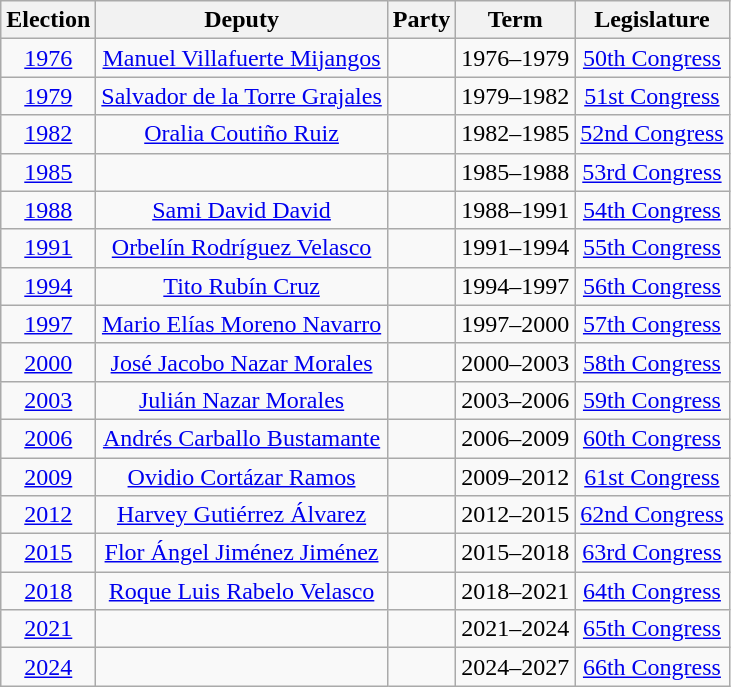<table class="wikitable sortable" style="text-align: center">
<tr>
<th>Election</th>
<th class="unsortable">Deputy</th>
<th class="unsortable">Party</th>
<th class="unsortable">Term</th>
<th class="unsortable">Legislature</th>
</tr>
<tr>
<td><a href='#'>1976</a></td>
<td><a href='#'>Manuel Villafuerte Mijangos</a></td>
<td></td>
<td>1976–1979</td>
<td><a href='#'>50th Congress</a></td>
</tr>
<tr>
<td><a href='#'>1979</a></td>
<td><a href='#'>Salvador de la Torre Grajales</a></td>
<td></td>
<td>1979–1982</td>
<td><a href='#'>51st Congress</a></td>
</tr>
<tr>
<td><a href='#'>1982</a></td>
<td><a href='#'>Oralia Coutiño Ruiz</a></td>
<td></td>
<td>1982–1985</td>
<td><a href='#'>52nd Congress</a></td>
</tr>
<tr>
<td><a href='#'>1985</a></td>
<td></td>
<td></td>
<td>1985–1988</td>
<td><a href='#'>53rd Congress</a></td>
</tr>
<tr>
<td><a href='#'>1988</a></td>
<td><a href='#'>Sami David David</a></td>
<td></td>
<td>1988–1991</td>
<td><a href='#'>54th Congress</a></td>
</tr>
<tr>
<td><a href='#'>1991</a></td>
<td><a href='#'>Orbelín Rodríguez Velasco</a></td>
<td></td>
<td>1991–1994</td>
<td><a href='#'>55th Congress</a></td>
</tr>
<tr>
<td><a href='#'>1994</a></td>
<td><a href='#'>Tito Rubín Cruz</a></td>
<td></td>
<td>1994–1997</td>
<td><a href='#'>56th Congress</a></td>
</tr>
<tr>
<td><a href='#'>1997</a></td>
<td><a href='#'>Mario Elías Moreno Navarro</a></td>
<td></td>
<td>1997–2000</td>
<td><a href='#'>57th Congress</a></td>
</tr>
<tr>
<td><a href='#'>2000</a></td>
<td><a href='#'>José Jacobo Nazar Morales</a></td>
<td></td>
<td>2000–2003</td>
<td><a href='#'>58th Congress</a></td>
</tr>
<tr>
<td><a href='#'>2003</a></td>
<td><a href='#'>Julián Nazar Morales</a></td>
<td></td>
<td>2003–2006</td>
<td><a href='#'>59th Congress</a></td>
</tr>
<tr>
<td><a href='#'>2006</a></td>
<td><a href='#'>Andrés Carballo Bustamante</a></td>
<td></td>
<td>2006–2009</td>
<td><a href='#'>60th Congress</a></td>
</tr>
<tr>
<td><a href='#'>2009</a></td>
<td><a href='#'>Ovidio Cortázar Ramos</a></td>
<td></td>
<td>2009–2012</td>
<td><a href='#'>61st Congress</a></td>
</tr>
<tr>
<td><a href='#'>2012</a></td>
<td><a href='#'>Harvey Gutiérrez Álvarez</a></td>
<td></td>
<td>2012–2015</td>
<td><a href='#'>62nd Congress</a></td>
</tr>
<tr>
<td><a href='#'>2015</a></td>
<td><a href='#'>Flor Ángel Jiménez Jiménez</a></td>
<td></td>
<td>2015–2018</td>
<td><a href='#'>63rd Congress</a></td>
</tr>
<tr>
<td><a href='#'>2018</a></td>
<td><a href='#'>Roque Luis Rabelo Velasco</a></td>
<td></td>
<td>2018–2021</td>
<td><a href='#'>64th Congress</a></td>
</tr>
<tr>
<td><a href='#'>2021</a></td>
<td></td>
<td></td>
<td>2021–2024</td>
<td><a href='#'>65th Congress</a></td>
</tr>
<tr>
<td><a href='#'>2024</a></td>
<td></td>
<td></td>
<td>2024–2027</td>
<td><a href='#'>66th Congress</a></td>
</tr>
</table>
